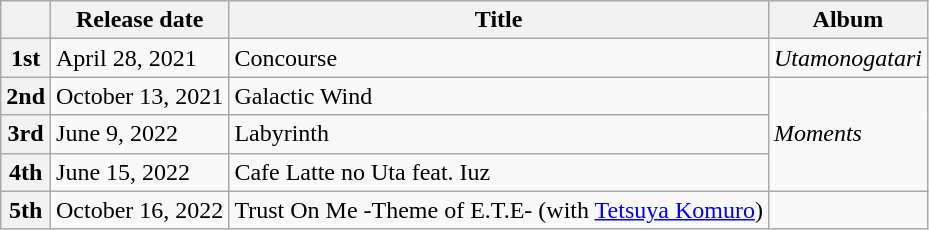<table class="wikitable">
<tr>
<th></th>
<th>Release date</th>
<th>Title</th>
<th>Album</th>
</tr>
<tr>
<th>1st</th>
<td>April 28, 2021</td>
<td>Concourse</td>
<td><em>Utamonogatari</em></td>
</tr>
<tr>
<th>2nd</th>
<td>October 13, 2021</td>
<td>Galactic Wind</td>
<td rowspan="3"><em>Moments</em></td>
</tr>
<tr>
<th>3rd</th>
<td>June 9, 2022</td>
<td>Labyrinth</td>
</tr>
<tr>
<th>4th</th>
<td>June 15, 2022</td>
<td>Cafe Latte no Uta feat. Iuz</td>
</tr>
<tr>
<th>5th</th>
<td>October 16, 2022</td>
<td>Trust On Me -Theme of E.T.E- (with <a href='#'>Tetsuya Komuro</a>)</td>
<td></td>
</tr>
</table>
